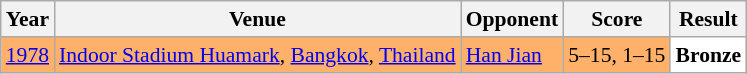<table class="sortable wikitable" style="font-size: 90%;">
<tr>
<th>Year</th>
<th>Venue</th>
<th>Opponent</th>
<th>Score</th>
<th>Result</th>
</tr>
<tr style="background:#FFB069">
<td align="center"><a href='#'>1978</a></td>
<td align="left"><a href='#'>Indoor Stadium Huamark</a>, <a href='#'>Bangkok</a>, <a href='#'>Thailand</a></td>
<td align="left"> <a href='#'>Han Jian</a></td>
<td align="left">5–15, 1–15</td>
<td style="text-align:left; background:white"> <strong>Bronze</strong></td>
</tr>
</table>
